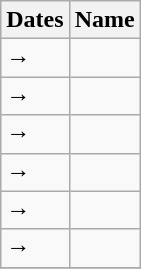<table class="wikitable">
<tr>
<th>Dates</th>
<th>Name</th>
</tr>
<tr>
<td>→</td>
<td></td>
</tr>
<tr>
<td>→</td>
<td></td>
</tr>
<tr>
<td>→</td>
<td></td>
</tr>
<tr>
<td>→</td>
<td></td>
</tr>
<tr>
<td>→</td>
<td></td>
</tr>
<tr>
<td>→</td>
<td></td>
</tr>
<tr>
</tr>
</table>
